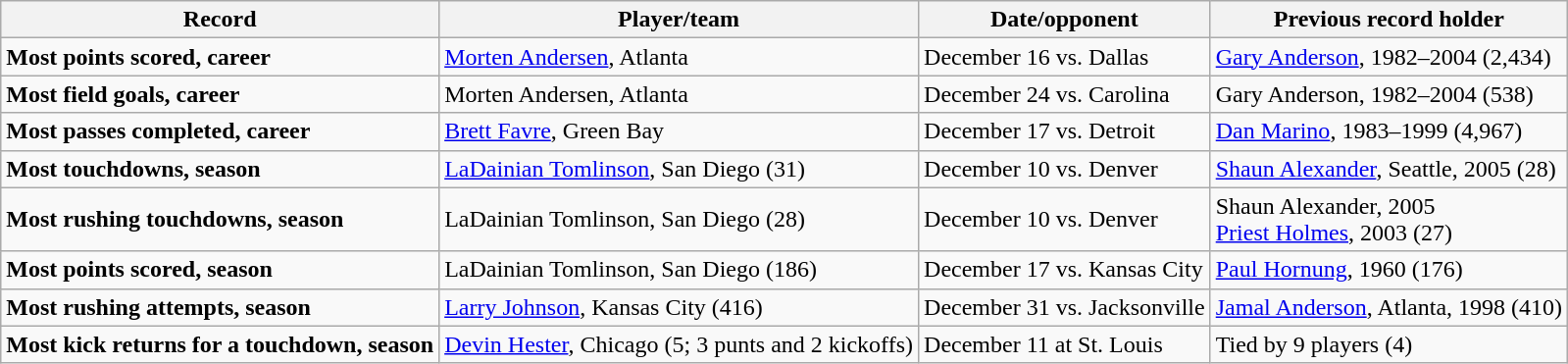<table class="wikitable">
<tr>
<th>Record</th>
<th>Player/team</th>
<th>Date/opponent</th>
<th>Previous record holder</th>
</tr>
<tr>
<td><strong>Most points scored, career</strong></td>
<td><a href='#'>Morten Andersen</a>, Atlanta</td>
<td>December 16 vs. Dallas</td>
<td><a href='#'>Gary Anderson</a>, 1982–2004 (2,434)</td>
</tr>
<tr>
<td><strong>Most field goals, career</strong></td>
<td>Morten Andersen, Atlanta</td>
<td>December 24 vs. Carolina</td>
<td>Gary Anderson, 1982–2004 (538)</td>
</tr>
<tr>
<td><strong>Most passes completed, career</strong></td>
<td><a href='#'>Brett Favre</a>, Green Bay</td>
<td>December 17 vs. Detroit</td>
<td><a href='#'>Dan Marino</a>, 1983–1999 (4,967)</td>
</tr>
<tr>
<td><strong>Most touchdowns, season</strong></td>
<td><a href='#'>LaDainian Tomlinson</a>, San Diego (31)</td>
<td>December 10 vs. Denver</td>
<td><a href='#'>Shaun Alexander</a>, Seattle, 2005 (28)</td>
</tr>
<tr>
<td><strong>Most rushing touchdowns, season</strong></td>
<td>LaDainian Tomlinson, San Diego (28)</td>
<td>December 10 vs. Denver</td>
<td>Shaun Alexander, 2005 <br> <a href='#'>Priest Holmes</a>, 2003 (27)</td>
</tr>
<tr>
<td><strong>Most points scored, season</strong></td>
<td>LaDainian Tomlinson, San Diego (186)</td>
<td>December 17 vs. Kansas City</td>
<td><a href='#'>Paul Hornung</a>, 1960 (176)</td>
</tr>
<tr>
<td><strong>Most rushing attempts, season</strong></td>
<td><a href='#'>Larry Johnson</a>, Kansas City (416)</td>
<td>December 31 vs. Jacksonville</td>
<td><a href='#'>Jamal Anderson</a>, Atlanta, 1998 (410)</td>
</tr>
<tr>
<td><strong>Most kick returns for a touchdown, season</strong></td>
<td><a href='#'>Devin Hester</a>, Chicago (5; 3 punts and 2 kickoffs)</td>
<td>December 11 at St. Louis</td>
<td>Tied by 9 players (4)</td>
</tr>
</table>
